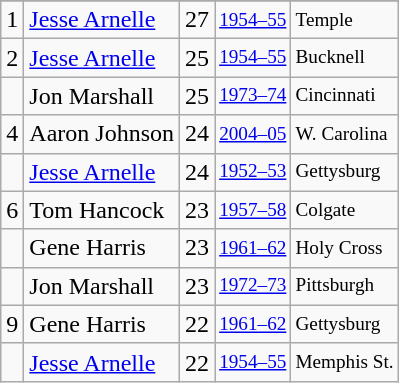<table class="wikitable">
<tr>
</tr>
<tr>
<td>1</td>
<td><a href='#'>Jesse Arnelle</a></td>
<td>27</td>
<td style="font-size:80%;"><a href='#'>1954–55</a></td>
<td style="font-size:80%;">Temple</td>
</tr>
<tr>
<td>2</td>
<td><a href='#'>Jesse Arnelle</a></td>
<td>25</td>
<td style="font-size:80%;"><a href='#'>1954–55</a></td>
<td style="font-size:80%;">Bucknell</td>
</tr>
<tr>
<td></td>
<td>Jon Marshall</td>
<td>25</td>
<td style="font-size:80%;"><a href='#'>1973–74</a></td>
<td style="font-size:80%;">Cincinnati</td>
</tr>
<tr>
<td>4</td>
<td>Aaron Johnson</td>
<td>24</td>
<td style="font-size:80%;"><a href='#'>2004–05</a></td>
<td style="font-size:80%;">W. Carolina</td>
</tr>
<tr>
<td></td>
<td><a href='#'>Jesse Arnelle</a></td>
<td>24</td>
<td style="font-size:80%;"><a href='#'>1952–53</a></td>
<td style="font-size:80%;">Gettysburg</td>
</tr>
<tr>
<td>6</td>
<td>Tom Hancock</td>
<td>23</td>
<td style="font-size:80%;"><a href='#'>1957–58</a></td>
<td style="font-size:80%;">Colgate</td>
</tr>
<tr>
<td></td>
<td>Gene Harris</td>
<td>23</td>
<td style="font-size:80%;"><a href='#'>1961–62</a></td>
<td style="font-size:80%;">Holy Cross</td>
</tr>
<tr>
<td></td>
<td>Jon Marshall</td>
<td>23</td>
<td style="font-size:80%;"><a href='#'>1972–73</a></td>
<td style="font-size:80%;">Pittsburgh</td>
</tr>
<tr>
<td>9</td>
<td>Gene Harris</td>
<td>22</td>
<td style="font-size:80%;"><a href='#'>1961–62</a></td>
<td style="font-size:80%;">Gettysburg</td>
</tr>
<tr>
<td></td>
<td><a href='#'>Jesse Arnelle</a></td>
<td>22</td>
<td style="font-size:80%;"><a href='#'>1954–55</a></td>
<td style="font-size:80%;">Memphis St.</td>
</tr>
</table>
